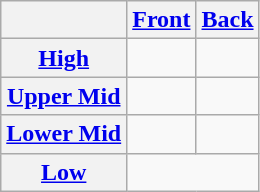<table class="wikitable" style="text-align: center">
<tr>
<th></th>
<th><a href='#'>Front</a></th>
<th><a href='#'>Back</a></th>
</tr>
<tr>
<th><a href='#'>High</a></th>
<td></td>
<td></td>
</tr>
<tr>
<th><a href='#'>Upper Mid</a></th>
<td></td>
<td></td>
</tr>
<tr>
<th><a href='#'>Lower Mid</a></th>
<td></td>
<td></td>
</tr>
<tr>
<th><a href='#'>Low</a></th>
<td colspan="2"></td>
</tr>
</table>
